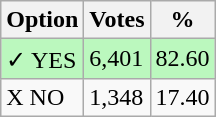<table class="wikitable">
<tr>
<th>Option</th>
<th>Votes</th>
<th>%</th>
</tr>
<tr>
<td style=background:#bbf8be>✓ YES</td>
<td style=background:#bbf8be>6,401</td>
<td style=background:#bbf8be>82.60</td>
</tr>
<tr>
<td>X NO</td>
<td>1,348</td>
<td>17.40</td>
</tr>
</table>
